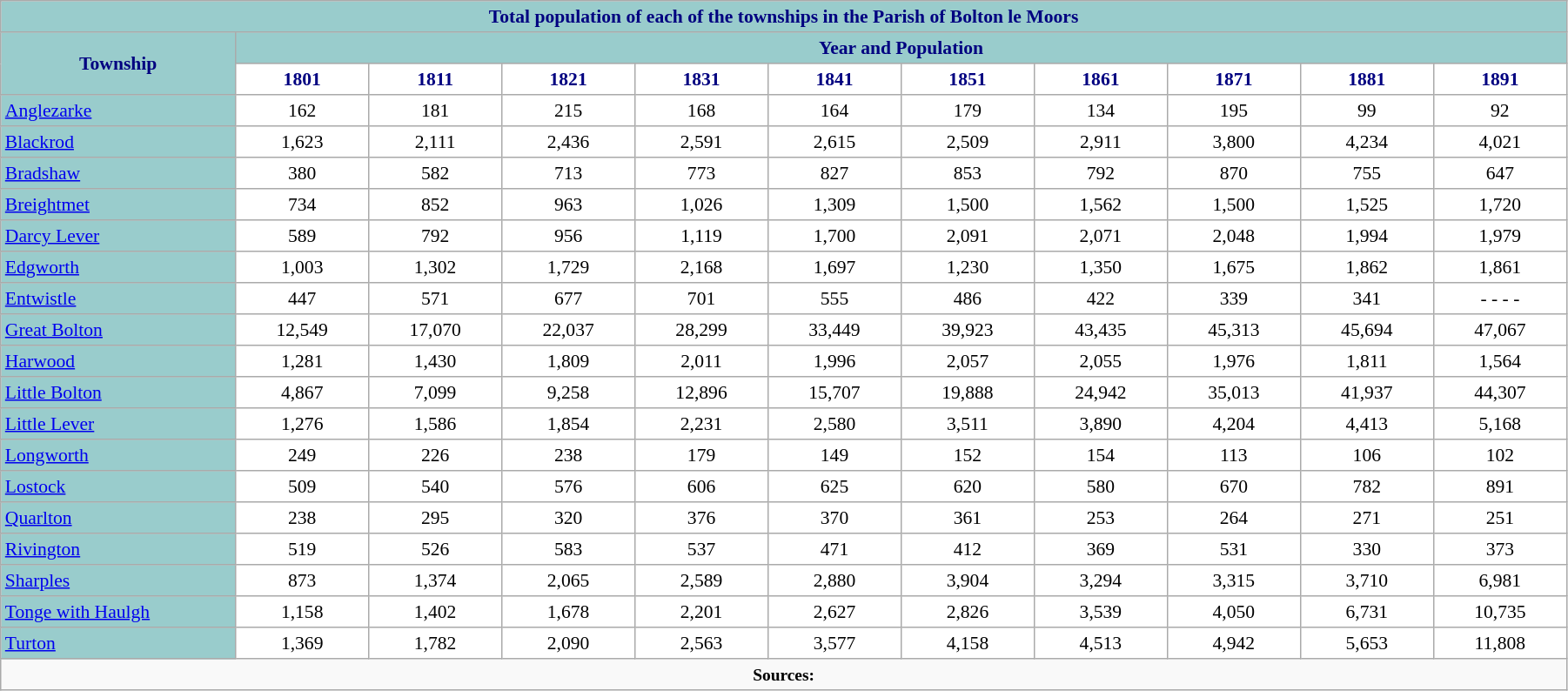<table class="wikitable" style="font-size:90%;width:95%;border:0px;text-align:center;line-height:120%;">
<tr>
<th colspan="11" style="background: #99CCCC; color: #000080" height="17">Total population of each of the townships in the Parish of Bolton le Moors</th>
</tr>
<tr>
<th width="15%" rowspan="2" style="background: #99CCCC; color: #000080" height="17">Township</th>
<th colspan="10" style="background: #99CCCC; color: #000080" height="17">Year and Population</th>
</tr>
<tr>
<th style="background: #FFFFFF; color:#000080;">1801</th>
<th style="background: #FFFFFF; color:#000080;">1811</th>
<th style="background: #FFFFFF; color:#000080;">1821</th>
<th style="background: #FFFFFF; color:#000080;">1831</th>
<th style="background: #FFFFFF; color:#000080;">1841</th>
<th style="background: #FFFFFF; color:#000080;">1851</th>
<th style="background: #FFFFFF; color:#000080;">1861</th>
<th style="background: #FFFFFF; color:#000080;">1871</th>
<th style="background: #FFFFFF; color:#000080;">1881</th>
<th style="background: #FFFFFF; color:#000080;">1891</th>
</tr>
<tr>
<td align="left" style="background: #99CCCC; color: #000080" height="17"><a href='#'>Anglezarke</a></td>
<td style="background: #FFFFFF; color: black;">162</td>
<td style="background: #FFFFFF; color: black;">181</td>
<td style="background: #FFFFFF; color: black;">215</td>
<td style="background: #FFFFFF; color: black;">168</td>
<td style="background: #FFFFFF; color: black;">164</td>
<td style="background: #FFFFFF; color: black;">179</td>
<td style="background: #FFFFFF; color: black;">134</td>
<td style="background: #FFFFFF; color: black;">195</td>
<td style="background: #FFFFFF; color: black;">99</td>
<td style="background: #FFFFFF; color: black;">92</td>
</tr>
<tr>
<td align="left" style="background: #99CCCC; color: #000080" height="17"><a href='#'>Blackrod</a></td>
<td style="background: #FFFFFF; color: black;">1,623</td>
<td style="background: #FFFFFF; color: black;">2,111</td>
<td style="background: #FFFFFF; color: black;">2,436</td>
<td style="background: #FFFFFF; color: black;">2,591</td>
<td style="background: #FFFFFF; color: black;">2,615</td>
<td style="background: #FFFFFF; color: black;">2,509</td>
<td style="background: #FFFFFF; color: black;">2,911</td>
<td style="background: #FFFFFF; color: black;">3,800</td>
<td style="background: #FFFFFF; color: black;">4,234</td>
<td style="background: #FFFFFF; color: black;">4,021</td>
</tr>
<tr>
<td align="left" style="background: #99CCCC; color: #000080" height="17"><a href='#'>Bradshaw</a></td>
<td style="background: #FFFFFF; color: black;">380</td>
<td style="background: #FFFFFF; color: black;">582</td>
<td style="background: #FFFFFF; color: black;">713</td>
<td style="background: #FFFFFF; color: black;">773</td>
<td style="background: #FFFFFF; color: black;">827</td>
<td style="background: #FFFFFF; color: black;">853</td>
<td style="background: #FFFFFF; color: black;">792</td>
<td style="background: #FFFFFF; color: black;">870</td>
<td style="background: #FFFFFF; color: black;">755</td>
<td style="background: #FFFFFF; color: black;">647</td>
</tr>
<tr>
<td align="left" style="background: #99CCCC; color: #000080" height="17"><a href='#'>Breightmet</a></td>
<td style="background: #FFFFFF; color: black;">734</td>
<td style="background: #FFFFFF; color: black;">852</td>
<td style="background: #FFFFFF; color: black;">963</td>
<td style="background: #FFFFFF; color: black;">1,026</td>
<td style="background: #FFFFFF; color: black;">1,309</td>
<td style="background: #FFFFFF; color: black;">1,500</td>
<td style="background: #FFFFFF; color: black;">1,562</td>
<td style="background: #FFFFFF; color: black;">1,500</td>
<td style="background: #FFFFFF; color: black;">1,525</td>
<td style="background: #FFFFFF; color: black;">1,720</td>
</tr>
<tr>
<td align="left" style="background: #99CCCC; color: #000080" height="17"><a href='#'>Darcy Lever</a></td>
<td style="background: #FFFFFF; color: black;">589</td>
<td style="background: #FFFFFF; color: black;">792</td>
<td style="background: #FFFFFF; color: black;">956</td>
<td style="background: #FFFFFF; color: black;">1,119</td>
<td style="background: #FFFFFF; color: black;">1,700</td>
<td style="background: #FFFFFF; color: black;">2,091</td>
<td style="background: #FFFFFF; color: black;">2,071</td>
<td style="background: #FFFFFF; color: black;">2,048</td>
<td style="background: #FFFFFF; color: black;">1,994</td>
<td style="background: #FFFFFF; color: black;">1,979</td>
</tr>
<tr>
<td align="left" style="background: #99CCCC; color: #000080" height="17"><a href='#'>Edgworth</a></td>
<td style="background: #FFFFFF; color: black;">1,003</td>
<td style="background: #FFFFFF; color: black;">1,302</td>
<td style="background: #FFFFFF; color: black;">1,729</td>
<td style="background: #FFFFFF; color: black;">2,168</td>
<td style="background: #FFFFFF; color: black;">1,697</td>
<td style="background: #FFFFFF; color: black;">1,230</td>
<td style="background: #FFFFFF; color: black;">1,350</td>
<td style="background: #FFFFFF; color: black;">1,675</td>
<td style="background: #FFFFFF; color: black;">1,862</td>
<td style="background: #FFFFFF; color: black;">1,861</td>
</tr>
<tr>
<td align="left" style="background: #99CCCC; color: #000080" height="17"><a href='#'>Entwistle</a></td>
<td style="background: #FFFFFF; color: black;">447</td>
<td style="background: #FFFFFF; color: black;">571</td>
<td style="background: #FFFFFF; color: black;">677</td>
<td style="background: #FFFFFF; color: black;">701</td>
<td style="background: #FFFFFF; color: black;">555</td>
<td style="background: #FFFFFF; color: black;">486</td>
<td style="background: #FFFFFF; color: black;">422</td>
<td style="background: #FFFFFF; color: black;">339</td>
<td style="background: #FFFFFF; color: black;">341</td>
<td style="background: #FFFFFF; color: black;">- - - -</td>
</tr>
<tr>
<td align="left" style="background: #99CCCC; color: #000080" height="17"><a href='#'>Great Bolton</a></td>
<td style="background: #FFFFFF; color: black;">12,549</td>
<td style="background: #FFFFFF; color: black;">17,070</td>
<td style="background: #FFFFFF; color: black;">22,037</td>
<td style="background: #FFFFFF; color: black;">28,299</td>
<td style="background: #FFFFFF; color: black;">33,449</td>
<td style="background: #FFFFFF; color: black;">39,923</td>
<td style="background: #FFFFFF; color: black;">43,435</td>
<td style="background: #FFFFFF; color: black;">45,313</td>
<td style="background: #FFFFFF; color: black;">45,694</td>
<td style="background: #FFFFFF; color: black;">47,067</td>
</tr>
<tr>
<td align="left" style="background: #99CCCC; color: #000080" height="17"><a href='#'>Harwood</a></td>
<td style="background: #FFFFFF; color: black;">1,281</td>
<td style="background: #FFFFFF; color: black;">1,430</td>
<td style="background: #FFFFFF; color: black;">1,809</td>
<td style="background: #FFFFFF; color: black;">2,011</td>
<td style="background: #FFFFFF; color: black;">1,996</td>
<td style="background: #FFFFFF; color: black;">2,057</td>
<td style="background: #FFFFFF; color: black;">2,055</td>
<td style="background: #FFFFFF; color: black;">1,976</td>
<td style="background: #FFFFFF; color: black;">1,811</td>
<td style="background: #FFFFFF; color: black;">1,564</td>
</tr>
<tr>
<td align="left" style="background: #99CCCC; color: #000080" height="17"><a href='#'>Little Bolton</a></td>
<td style="background: #FFFFFF; color: black;">4,867</td>
<td style="background: #FFFFFF; color: black;">7,099</td>
<td style="background: #FFFFFF; color: black;">9,258</td>
<td style="background: #FFFFFF; color: black;">12,896</td>
<td style="background: #FFFFFF; color: black;">15,707</td>
<td style="background: #FFFFFF; color: black;">19,888</td>
<td style="background: #FFFFFF; color: black;">24,942</td>
<td style="background: #FFFFFF; color: black;">35,013</td>
<td style="background: #FFFFFF; color: black;">41,937</td>
<td style="background: #FFFFFF; color: black;">44,307</td>
</tr>
<tr>
<td align="left" style="background: #99CCCC; color: #000080" height="17"><a href='#'>Little Lever</a></td>
<td style="background: #FFFFFF; color: black;">1,276</td>
<td style="background: #FFFFFF; color: black;">1,586</td>
<td style="background: #FFFFFF; color: black;">1,854</td>
<td style="background: #FFFFFF; color: black;">2,231</td>
<td style="background: #FFFFFF; color: black;">2,580</td>
<td style="background: #FFFFFF; color: black;">3,511</td>
<td style="background: #FFFFFF; color: black;">3,890</td>
<td style="background: #FFFFFF; color: black;">4,204</td>
<td style="background: #FFFFFF; color: black;">4,413</td>
<td style="background: #FFFFFF; color: black;">5,168</td>
</tr>
<tr>
<td align="left" style="background: #99CCCC; color: #000080" height="17"><a href='#'>Longworth</a></td>
<td style="background: #FFFFFF; color: black;">249</td>
<td style="background: #FFFFFF; color: black;">226</td>
<td style="background: #FFFFFF; color: black;">238</td>
<td style="background: #FFFFFF; color: black;">179</td>
<td style="background: #FFFFFF; color: black;">149</td>
<td style="background: #FFFFFF; color: black;">152</td>
<td style="background: #FFFFFF; color: black;">154</td>
<td style="background: #FFFFFF; color: black;">113</td>
<td style="background: #FFFFFF; color: black;">106</td>
<td style="background: #FFFFFF; color: black;">102</td>
</tr>
<tr>
<td align="left" style="background: #99CCCC; color: #000080" height="17"><a href='#'>Lostock</a></td>
<td style="background: #FFFFFF; color: black;">509</td>
<td style="background: #FFFFFF; color: black;">540</td>
<td style="background: #FFFFFF; color: black;">576</td>
<td style="background: #FFFFFF; color: black;">606</td>
<td style="background: #FFFFFF; color: black;">625</td>
<td style="background: #FFFFFF; color: black;">620</td>
<td style="background: #FFFFFF; color: black;">580</td>
<td style="background: #FFFFFF; color: black;">670</td>
<td style="background: #FFFFFF; color: black;">782</td>
<td style="background: #FFFFFF; color: black;">891</td>
</tr>
<tr>
<td align="left" style="background: #99CCCC; color: #000080" height="17"><a href='#'>Quarlton</a></td>
<td style="background: #FFFFFF; color: black;">238</td>
<td style="background: #FFFFFF; color: black;">295</td>
<td style="background: #FFFFFF; color: black;">320</td>
<td style="background: #FFFFFF; color: black;">376</td>
<td style="background: #FFFFFF; color: black;">370</td>
<td style="background: #FFFFFF; color: black;">361</td>
<td style="background: #FFFFFF; color: black;">253</td>
<td style="background: #FFFFFF; color: black;">264</td>
<td style="background: #FFFFFF; color: black;">271</td>
<td style="background: #FFFFFF; color: black;">251</td>
</tr>
<tr>
<td align="left" style="background: #99CCCC; color: #000080" height="17"><a href='#'>Rivington</a></td>
<td style="background: #FFFFFF; color: black;">519</td>
<td style="background: #FFFFFF; color: black;">526</td>
<td style="background: #FFFFFF; color: black;">583</td>
<td style="background: #FFFFFF; color: black;">537</td>
<td style="background: #FFFFFF; color: black;">471</td>
<td style="background: #FFFFFF; color: black;">412</td>
<td style="background: #FFFFFF; color: black;">369</td>
<td style="background: #FFFFFF; color: black;">531</td>
<td style="background: #FFFFFF; color: black;">330</td>
<td style="background: #FFFFFF; color: black;">373</td>
</tr>
<tr>
<td align="left" style="background: #99CCCC; color: #000080" height="17"><a href='#'>Sharples</a></td>
<td style="background: #FFFFFF; color: black;">873</td>
<td style="background: #FFFFFF; color: black;">1,374</td>
<td style="background: #FFFFFF; color: black;">2,065</td>
<td style="background: #FFFFFF; color: black;">2,589</td>
<td style="background: #FFFFFF; color: black;">2,880</td>
<td style="background: #FFFFFF; color: black;">3,904</td>
<td style="background: #FFFFFF; color: black;">3,294</td>
<td style="background: #FFFFFF; color: black;">3,315</td>
<td style="background: #FFFFFF; color: black;">3,710</td>
<td style="background: #FFFFFF; color: black;">6,981</td>
</tr>
<tr>
<td align="left" style="background: #99CCCC; color: #000080" height="17"><a href='#'>Tonge with Haulgh</a></td>
<td style="background: #FFFFFF; color: black;">1,158</td>
<td style="background: #FFFFFF; color: black;">1,402</td>
<td style="background: #FFFFFF; color: black;">1,678</td>
<td style="background: #FFFFFF; color: black;">2,201</td>
<td style="background: #FFFFFF; color: black;">2,627</td>
<td style="background: #FFFFFF; color: black;">2,826</td>
<td style="background: #FFFFFF; color: black;">3,539</td>
<td style="background: #FFFFFF; color: black;">4,050</td>
<td style="background: #FFFFFF; color: black;">6,731</td>
<td style="background: #FFFFFF; color: black;">10,735</td>
</tr>
<tr>
<td align="left" style="background: #99CCCC; color: #000080" height="17"><a href='#'>Turton</a></td>
<td style="background: #FFFFFF; color: black;">1,369</td>
<td style="background: #FFFFFF; color: black;">1,782</td>
<td style="background: #FFFFFF; color: black;">2,090</td>
<td style="background: #FFFFFF; color: black;">2,563</td>
<td style="background: #FFFFFF; color: black;">3,577</td>
<td style="background: #FFFFFF; color: black;">4,158</td>
<td style="background: #FFFFFF; color: black;">4,513</td>
<td style="background: #FFFFFF; color: black;">4,942</td>
<td style="background: #FFFFFF; color: black;">5,653</td>
<td style="background: #FFFFFF; color: black;">11,808</td>
</tr>
<tr>
<td colspan="11" style="text-align:center;font-size:90%;"><strong>Sources:</strong> <br></td>
</tr>
</table>
